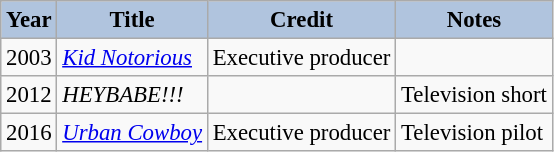<table class="wikitable" style="font-size:95%;">
<tr>
<th style="background:#B0C4DE;">Year</th>
<th style="background:#B0C4DE;">Title</th>
<th style="background:#B0C4DE;">Credit</th>
<th style="background:#B0C4DE;">Notes</th>
</tr>
<tr>
<td>2003</td>
<td><em><a href='#'>Kid Notorious</a></em></td>
<td>Executive producer</td>
<td></td>
</tr>
<tr>
<td>2012</td>
<td><em>HEYBABE!!!</em></td>
<td></td>
<td>Television short</td>
</tr>
<tr>
<td>2016</td>
<td><em><a href='#'>Urban Cowboy</a></em></td>
<td>Executive producer</td>
<td>Television pilot</td>
</tr>
</table>
